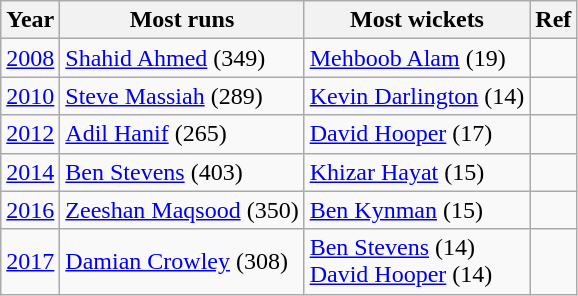<table class="wikitable">
<tr>
<th>Year</th>
<th>Most runs</th>
<th>Most wickets</th>
<th>Ref</th>
</tr>
<tr>
<td><a href='#'>2008</a></td>
<td> <a href='#'>Shahid Ahmed</a> (349)</td>
<td> <a href='#'>Mehboob Alam</a> (19)</td>
<td></td>
</tr>
<tr>
<td><a href='#'>2010</a></td>
<td> <a href='#'>Steve Massiah</a> (289)</td>
<td> <a href='#'>Kevin Darlington</a> (14)</td>
<td></td>
</tr>
<tr>
<td><a href='#'>2012</a></td>
<td> <a href='#'>Adil Hanif</a> (265)</td>
<td> <a href='#'>David Hooper</a> (17)</td>
<td></td>
</tr>
<tr>
<td><a href='#'>2014</a></td>
<td> <a href='#'>Ben Stevens</a> (403)</td>
<td> <a href='#'>Khizar Hayat</a> (15)</td>
<td></td>
</tr>
<tr>
<td><a href='#'>2016</a></td>
<td> <a href='#'>Zeeshan Maqsood</a> (350)</td>
<td> <a href='#'>Ben Kynman</a> (15)</td>
<td></td>
</tr>
<tr>
<td><a href='#'>2017</a></td>
<td> <a href='#'>Damian Crowley</a> (308)</td>
<td> <a href='#'>Ben Stevens</a> (14)<br> <a href='#'>David Hooper</a> (14)</td>
<td></td>
</tr>
</table>
